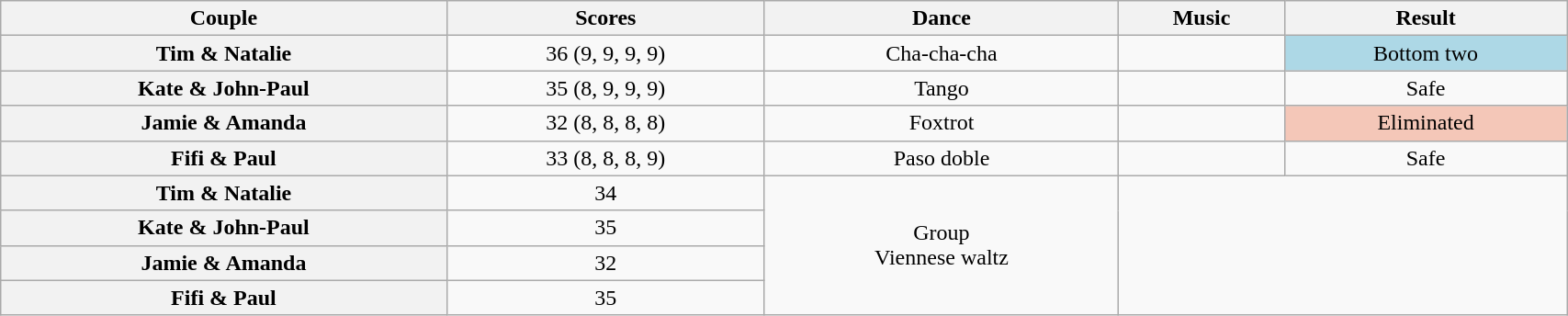<table class="wikitable sortable" style="text-align:center; width: 90%">
<tr>
<th scope="col">Couple</th>
<th scope="col">Scores</th>
<th scope="col">Dance</th>
<th scope="col" class="unsortable">Music</th>
<th scope="col" class="unsortable">Result</th>
</tr>
<tr>
<th scope="row">Tim & Natalie</th>
<td>36 (9, 9, 9, 9)</td>
<td>Cha-cha-cha</td>
<td></td>
<td bgcolor="lightblue">Bottom two</td>
</tr>
<tr>
<th scope="row">Kate & John-Paul</th>
<td>35 (8, 9, 9, 9)</td>
<td>Tango</td>
<td></td>
<td>Safe</td>
</tr>
<tr>
<th scope="row">Jamie & Amanda</th>
<td>32 (8, 8, 8, 8)</td>
<td>Foxtrot</td>
<td></td>
<td bgcolor="f4c7b8">Eliminated</td>
</tr>
<tr>
<th scope="row">Fifi & Paul</th>
<td>33 (8, 8, 8, 9)</td>
<td>Paso doble</td>
<td></td>
<td>Safe</td>
</tr>
<tr>
<th scope="row">Tim & Natalie</th>
<td>34</td>
<td rowspan="4">Group<br>Viennese waltz</td>
<td colspan="2" rowspan="4"></td>
</tr>
<tr>
<th scope="row">Kate & John-Paul</th>
<td>35</td>
</tr>
<tr>
<th scope="row">Jamie & Amanda</th>
<td>32</td>
</tr>
<tr>
<th scope="row">Fifi & Paul</th>
<td>35</td>
</tr>
</table>
